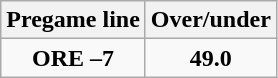<table class="wikitable">
<tr align="center">
<th style=>Pregame line</th>
<th style=>Over/under</th>
</tr>
<tr align="center">
<td><strong>ORE –7</strong></td>
<td><strong>49.0</strong></td>
</tr>
</table>
